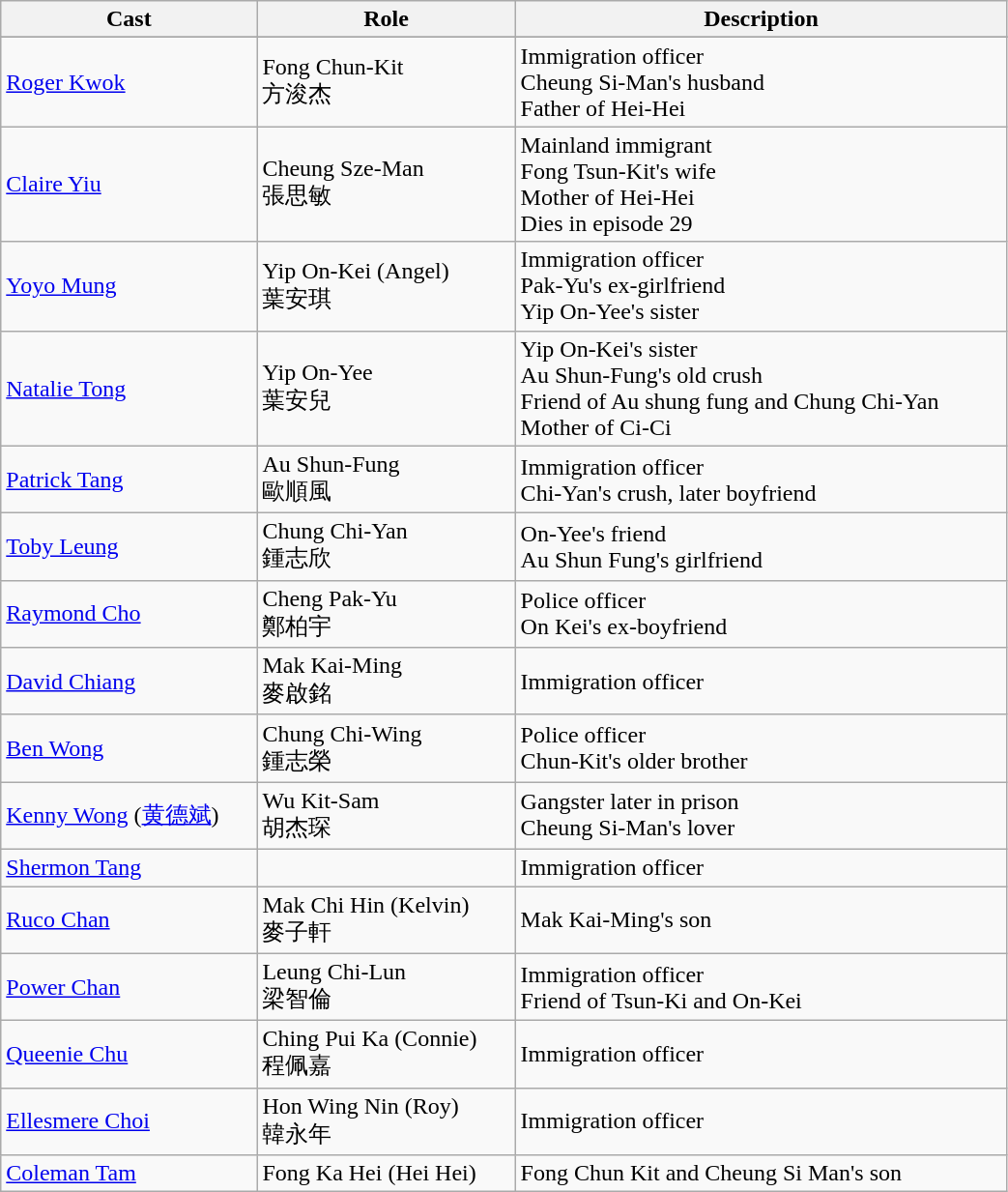<table class="wikitable" width="55%">
<tr>
<th>Cast</th>
<th>Role</th>
<th>Description</th>
</tr>
<tr>
</tr>
<tr>
<td><a href='#'>Roger Kwok</a></td>
<td>Fong Chun-Kit<br>方浚杰</td>
<td>Immigration officer<br>Cheung Si-Man's husband<br>Father of Hei-Hei</td>
</tr>
<tr>
<td><a href='#'>Claire Yiu</a></td>
<td>Cheung Sze-Man<br>張思敏</td>
<td>Mainland immigrant<br>Fong Tsun-Kit's wife<br>Mother of Hei-Hei<br>Dies in episode 29</td>
</tr>
<tr>
<td><a href='#'>Yoyo Mung</a></td>
<td>Yip On-Kei (Angel)<br>葉安琪</td>
<td>Immigration officer<br>Pak-Yu's ex-girlfriend<br>Yip On-Yee's sister</td>
</tr>
<tr>
<td><a href='#'>Natalie Tong</a></td>
<td>Yip On-Yee<br>葉安兒</td>
<td>Yip On-Kei's sister<br>Au Shun-Fung's old crush<br>Friend of Au shung fung and Chung Chi-Yan<br>Mother of Ci-Ci</td>
</tr>
<tr>
<td><a href='#'>Patrick Tang</a></td>
<td>Au Shun-Fung<br>歐順風</td>
<td>Immigration officer<br>Chi-Yan's crush, later boyfriend</td>
</tr>
<tr>
<td><a href='#'>Toby Leung</a></td>
<td>Chung Chi-Yan<br>鍾志欣</td>
<td>On-Yee's friend<br>Au Shun Fung's girlfriend</td>
</tr>
<tr>
<td><a href='#'>Raymond Cho</a></td>
<td>Cheng Pak-Yu<br>鄭柏宇</td>
<td>Police officer<br>On Kei's ex-boyfriend</td>
</tr>
<tr>
<td><a href='#'>David Chiang</a></td>
<td>Mak Kai-Ming<br>麥啟銘</td>
<td>Immigration officer</td>
</tr>
<tr>
<td><a href='#'>Ben Wong</a></td>
<td>Chung Chi-Wing<br>鍾志榮</td>
<td>Police officer<br>Chun-Kit's older brother</td>
</tr>
<tr>
<td><a href='#'>Kenny Wong</a> (<a href='#'>黄德斌</a>)</td>
<td>Wu Kit-Sam<br>胡杰琛</td>
<td>Gangster later in prison<br>Cheung Si-Man's lover</td>
</tr>
<tr>
<td><a href='#'>Shermon Tang</a></td>
<td></td>
<td>Immigration officer</td>
</tr>
<tr>
<td><a href='#'>Ruco Chan</a></td>
<td>Mak Chi Hin (Kelvin)<br>麥子軒</td>
<td>Mak Kai-Ming's son</td>
</tr>
<tr>
<td><a href='#'>Power Chan</a></td>
<td>Leung Chi-Lun<br>梁智倫</td>
<td>Immigration officer<br>Friend of Tsun-Ki and On-Kei</td>
</tr>
<tr>
<td><a href='#'>Queenie Chu</a></td>
<td>Ching Pui Ka (Connie)<br>程佩嘉</td>
<td>Immigration officer</td>
</tr>
<tr>
<td><a href='#'>Ellesmere Choi</a></td>
<td>Hon Wing Nin (Roy)<br>韓永年</td>
<td>Immigration officer</td>
</tr>
<tr>
<td><a href='#'>Coleman Tam</a></td>
<td>Fong Ka Hei (Hei Hei)<br></td>
<td>Fong Chun Kit and Cheung Si Man's son</td>
</tr>
</table>
